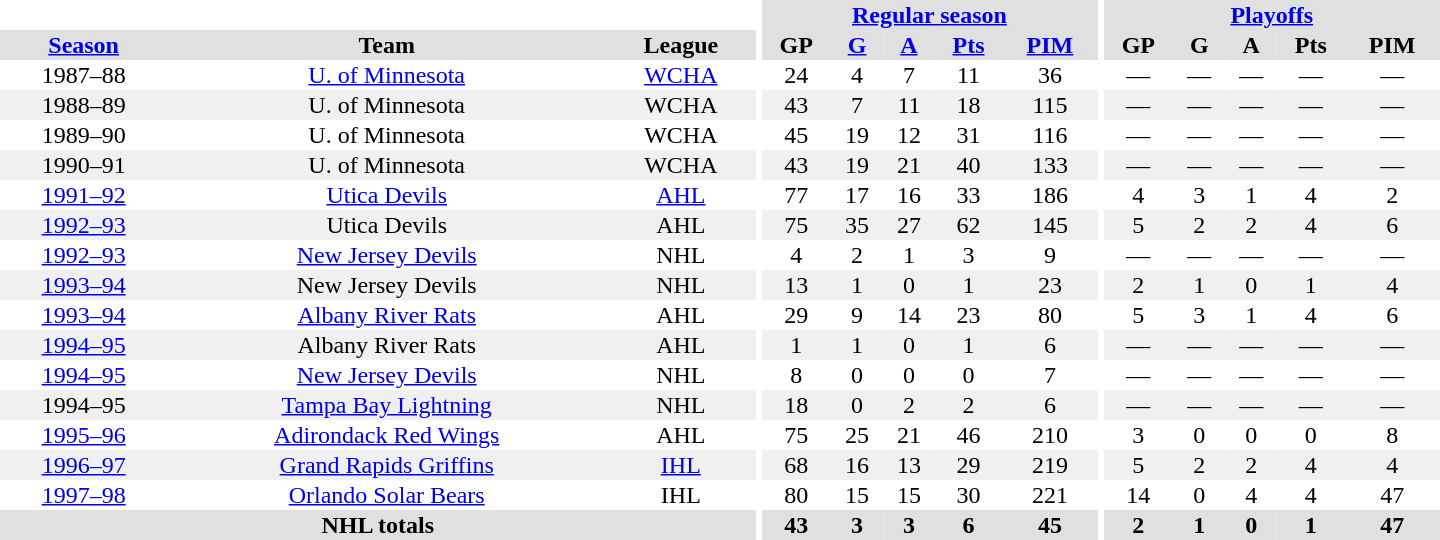<table border="0" cellpadding="1" cellspacing="0" style="text-align:center; width:60em">
<tr bgcolor="#e0e0e0">
<th colspan="3" bgcolor="#ffffff"></th>
<th rowspan="99" bgcolor="#ffffff"></th>
<th colspan="5"><a href='#'>Regular season</a></th>
<th rowspan="99" bgcolor="#ffffff"></th>
<th colspan="5"><a href='#'>Playoffs</a></th>
</tr>
<tr bgcolor="#e0e0e0">
<th><a href='#'>Season</a></th>
<th>Team</th>
<th>League</th>
<th>GP</th>
<th><a href='#'>G</a></th>
<th><a href='#'>A</a></th>
<th><a href='#'>Pts</a></th>
<th><a href='#'>PIM</a></th>
<th>GP</th>
<th>G</th>
<th>A</th>
<th>Pts</th>
<th>PIM</th>
</tr>
<tr ALIGN="center">
<td>1987–88</td>
<td><a href='#'>U. of Minnesota</a></td>
<td><a href='#'>WCHA</a></td>
<td>24</td>
<td>4</td>
<td>7</td>
<td>11</td>
<td>36</td>
<td>—</td>
<td>—</td>
<td>—</td>
<td>—</td>
<td>—</td>
</tr>
<tr ALIGN="center" bgcolor="#f0f0f0">
<td>1988–89</td>
<td>U. of Minnesota</td>
<td>WCHA</td>
<td>43</td>
<td>7</td>
<td>11</td>
<td>18</td>
<td>115</td>
<td>—</td>
<td>—</td>
<td>—</td>
<td>—</td>
<td>—</td>
</tr>
<tr ALIGN="center">
<td>1989–90</td>
<td>U. of Minnesota</td>
<td>WCHA</td>
<td>45</td>
<td>19</td>
<td>12</td>
<td>31</td>
<td>116</td>
<td>—</td>
<td>—</td>
<td>—</td>
<td>—</td>
<td>—</td>
</tr>
<tr ALIGN="center" bgcolor="#f0f0f0">
<td>1990–91</td>
<td>U. of Minnesota</td>
<td>WCHA</td>
<td>43</td>
<td>19</td>
<td>21</td>
<td>40</td>
<td>133</td>
<td>—</td>
<td>—</td>
<td>—</td>
<td>—</td>
<td>—</td>
</tr>
<tr ALIGN="center">
<td><a href='#'>1991–92</a></td>
<td><a href='#'>Utica Devils</a></td>
<td><a href='#'>AHL</a></td>
<td>77</td>
<td>17</td>
<td>16</td>
<td>33</td>
<td>186</td>
<td>4</td>
<td>3</td>
<td>1</td>
<td>4</td>
<td>2</td>
</tr>
<tr ALIGN="center" bgcolor="#f0f0f0">
<td><a href='#'>1992–93</a></td>
<td>Utica Devils</td>
<td>AHL</td>
<td>75</td>
<td>35</td>
<td>27</td>
<td>62</td>
<td>145</td>
<td>5</td>
<td>2</td>
<td>2</td>
<td>4</td>
<td>6</td>
</tr>
<tr ALIGN="center">
<td><a href='#'>1992–93</a></td>
<td><a href='#'>New Jersey Devils</a></td>
<td>NHL</td>
<td>4</td>
<td>2</td>
<td>1</td>
<td>3</td>
<td>9</td>
<td>—</td>
<td>—</td>
<td>—</td>
<td>—</td>
<td>—</td>
</tr>
<tr ALIGN="center" bgcolor="#f0f0f0">
<td><a href='#'>1993–94</a></td>
<td>New Jersey Devils</td>
<td>NHL</td>
<td>13</td>
<td>1</td>
<td>0</td>
<td>1</td>
<td>23</td>
<td>2</td>
<td>1</td>
<td>0</td>
<td>1</td>
<td>4</td>
</tr>
<tr ALIGN="center">
<td><a href='#'>1993–94</a></td>
<td><a href='#'>Albany River Rats</a></td>
<td>AHL</td>
<td>29</td>
<td>9</td>
<td>14</td>
<td>23</td>
<td>80</td>
<td>5</td>
<td>3</td>
<td>1</td>
<td>4</td>
<td>6</td>
</tr>
<tr ALIGN="center" bgcolor="#f0f0f0">
<td><a href='#'>1994–95</a></td>
<td>Albany River Rats</td>
<td>AHL</td>
<td>1</td>
<td>1</td>
<td>0</td>
<td>1</td>
<td>6</td>
<td>—</td>
<td>—</td>
<td>—</td>
<td>—</td>
<td>—</td>
</tr>
<tr ALIGN="center">
<td><a href='#'>1994–95</a></td>
<td><a href='#'>New Jersey Devils</a></td>
<td>NHL</td>
<td>8</td>
<td>0</td>
<td>0</td>
<td>0</td>
<td>7</td>
<td>—</td>
<td>—</td>
<td>—</td>
<td>—</td>
<td>—</td>
</tr>
<tr ALIGN="center" bgcolor="#f0f0f0">
<td>1994–95</td>
<td><a href='#'>Tampa Bay Lightning</a></td>
<td>NHL</td>
<td>18</td>
<td>0</td>
<td>2</td>
<td>2</td>
<td>6</td>
<td>—</td>
<td>—</td>
<td>—</td>
<td>—</td>
<td>—</td>
</tr>
<tr ALIGN="center">
<td><a href='#'>1995–96</a></td>
<td><a href='#'>Adirondack Red Wings</a></td>
<td>AHL</td>
<td>75</td>
<td>25</td>
<td>21</td>
<td>46</td>
<td>210</td>
<td>3</td>
<td>0</td>
<td>0</td>
<td>0</td>
<td>8</td>
</tr>
<tr ALIGN="center" bgcolor="#f0f0f0">
<td><a href='#'>1996–97</a></td>
<td><a href='#'>Grand Rapids Griffins</a></td>
<td><a href='#'>IHL</a></td>
<td>68</td>
<td>16</td>
<td>13</td>
<td>29</td>
<td>219</td>
<td>5</td>
<td>2</td>
<td>2</td>
<td>4</td>
<td>4</td>
</tr>
<tr ALIGN="center">
<td><a href='#'>1997–98</a></td>
<td><a href='#'>Orlando Solar Bears</a></td>
<td>IHL</td>
<td>80</td>
<td>15</td>
<td>15</td>
<td>30</td>
<td>221</td>
<td>14</td>
<td>0</td>
<td>4</td>
<td>4</td>
<td>47</td>
</tr>
<tr bgcolor="#e0e0e0">
<th colspan="3">NHL totals</th>
<th>43</th>
<th>3</th>
<th>3</th>
<th>6</th>
<th>45</th>
<th>2</th>
<th>1</th>
<th>0</th>
<th>1</th>
<th>47</th>
</tr>
</table>
